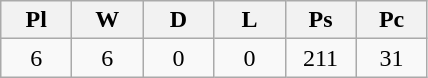<table class="wikitable" style="text-align:center">
<tr>
<th width=40px>Pl</th>
<th width=40px>W</th>
<th width=40px>D</th>
<th width=40px>L</th>
<th width=40px>Ps</th>
<th width=40px>Pc</th>
</tr>
<tr>
<td>6</td>
<td>6</td>
<td>0</td>
<td>0</td>
<td>211</td>
<td>31</td>
</tr>
</table>
